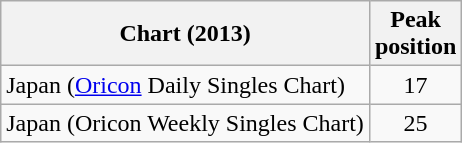<table class="wikitable sortable" border="1">
<tr>
<th>Chart (2013)</th>
<th>Peak<br>position</th>
</tr>
<tr>
<td>Japan (<a href='#'>Oricon</a> Daily Singles Chart)</td>
<td style="text-align:center;">17</td>
</tr>
<tr>
<td>Japan (Oricon Weekly Singles Chart)</td>
<td style="text-align:center;">25</td>
</tr>
</table>
